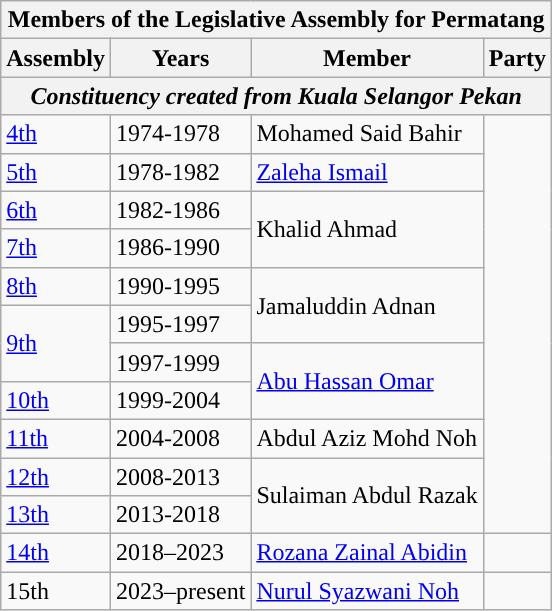<table class=wikitable>
<tr>
<th colspan=4>Members of the Legislative Assembly for Permatang</th>
</tr>
<tr>
<th>Assembly</th>
<th>Years</th>
<th>Member</th>
<th>Party</th>
</tr>
<tr>
<th colspan=4 align=center><em>Constituency created from Kuala Selangor Pekan</em></th>
</tr>
<tr>
<td><a href='#'>4th</a></td>
<td>1974-1978</td>
<td>Mohamed Said Bahir</td>
<td rowspan=11></td>
</tr>
<tr>
<td><a href='#'>5th</a></td>
<td>1978-1982</td>
<td><a href='#'>Zaleha Ismail</a></td>
</tr>
<tr>
<td><a href='#'>6th</a></td>
<td>1982-1986</td>
<td rowspan=2>Khalid Ahmad</td>
</tr>
<tr>
<td><a href='#'>7th</a></td>
<td>1986-1990</td>
</tr>
<tr>
<td><a href='#'>8th</a></td>
<td>1990-1995</td>
<td rowspan=2>Jamaluddin Adnan</td>
</tr>
<tr>
<td rowspan=2><a href='#'>9th</a></td>
<td>1995-1997</td>
</tr>
<tr>
<td>1997-1999</td>
<td rowspan=2><a href='#'>Abu Hassan Omar</a></td>
</tr>
<tr>
<td><a href='#'>10th</a></td>
<td>1999-2004</td>
</tr>
<tr>
<td><a href='#'>11th</a></td>
<td>2004-2008</td>
<td>Abdul Aziz Mohd Noh</td>
</tr>
<tr>
<td><a href='#'>12th</a></td>
<td>2008-2013</td>
<td rowspan=2>Sulaiman Abdul Razak</td>
</tr>
<tr>
<td><a href='#'>13th</a></td>
<td>2013-2018</td>
</tr>
<tr>
<td><a href='#'>14th</a></td>
<td>2018–2023</td>
<td><a href='#'>Rozana Zainal Abidin</a></td>
<td></td>
</tr>
<tr>
<td>15th</td>
<td>2023–present</td>
<td><a href='#'>Nurul Syazwani Noh</a></td>
<td></td>
</tr>
</table>
